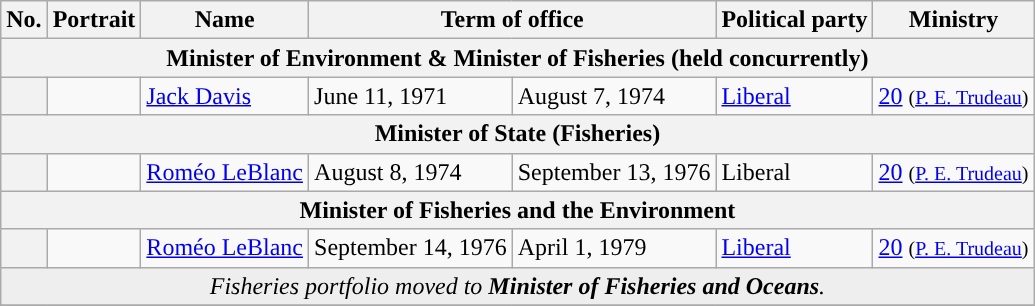<table class="wikitable">
<tr>
<th>No.</th>
<th>Portrait</th>
<th>Name</th>
<th colspan=2>Term of office</th>
<th>Political party</th>
<th>Ministry</th>
</tr>
<tr>
<th colspan=7>Minister of Environment & Minister of Fisheries (held concurrently)</th>
</tr>
<tr>
<th style="background:"></th>
<td></td>
<td><a href='#'>Jack Davis</a></td>
<td>June 11, 1971</td>
<td>August 7, 1974</td>
<td><a href='#'>Liberal</a></td>
<td><a href='#'>20</a> <small>(<a href='#'>P. E. Trudeau</a>)</small></td>
</tr>
<tr>
<th colspan=7>Minister of State (Fisheries)</th>
</tr>
<tr>
<th style="background:"></th>
<td></td>
<td><a href='#'>Roméo LeBlanc</a></td>
<td>August 8, 1974</td>
<td>September 13, 1976</td>
<td>Liberal</td>
<td><a href='#'>20</a> <small>(<a href='#'>P. E. Trudeau</a>)</small></td>
</tr>
<tr>
<th colspan=7>Minister of Fisheries and the Environment</th>
</tr>
<tr>
<th style="background:"></th>
<td></td>
<td><a href='#'>Roméo LeBlanc</a></td>
<td>September 14, 1976</td>
<td>April 1, 1979</td>
<td><a href='#'>Liberal</a></td>
<td><a href='#'>20</a> <small>(<a href='#'>P. E. Trudeau</a>)</small></td>
</tr>
<tr>
<td colspan=7 align=center style="background: #eeeeee;"><em>Fisheries portfolio moved to <strong>Minister of Fisheries and Oceans</strong>.</em></td>
</tr>
<tr>
</tr>
</table>
